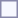<table style="border:1px solid #8888aa; background:#f7f8ff; padding:5px; font-size:95%; margin:0 12px 12px 0;">
</table>
